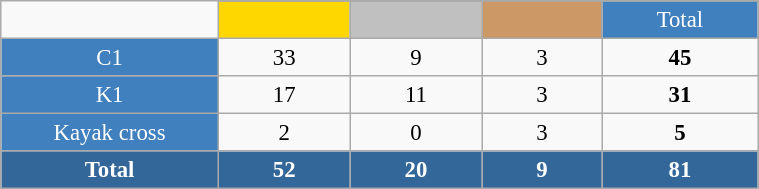<table class="wikitable" style="font-size:95%; text-align:center; border:gray solid 1px; width:40%;">
<tr>
<td rowspan="2" style="width:3%;"></td>
</tr>
<tr>
<td style="width:2%;" bgcolor=gold></td>
<td style="width:2%;" bgcolor=silver></td>
<td style="width:2%;" bgcolor=cc9966></td>
<td style="width:2%; background-color:#4180be; color:white;">Total</td>
</tr>
<tr>
<td style="background-color:#4180be; color:white;">C1</td>
<td>33</td>
<td>9</td>
<td>3</td>
<td><strong>45</strong></td>
</tr>
<tr>
<td style="background-color:#4180be; color:white;">K1</td>
<td>17</td>
<td>11</td>
<td>3</td>
<td><strong>31</strong></td>
</tr>
<tr>
<td style="background-color:#4180be; color:white;">Kayak cross</td>
<td>2</td>
<td>0</td>
<td>3</td>
<td><strong>5</strong></td>
</tr>
<tr style="background:#369; color:white;">
<td><strong>Total</strong></td>
<td><strong>52</strong></td>
<td><strong>20</strong></td>
<td><strong>9</strong></td>
<td><strong>81</strong></td>
</tr>
</table>
